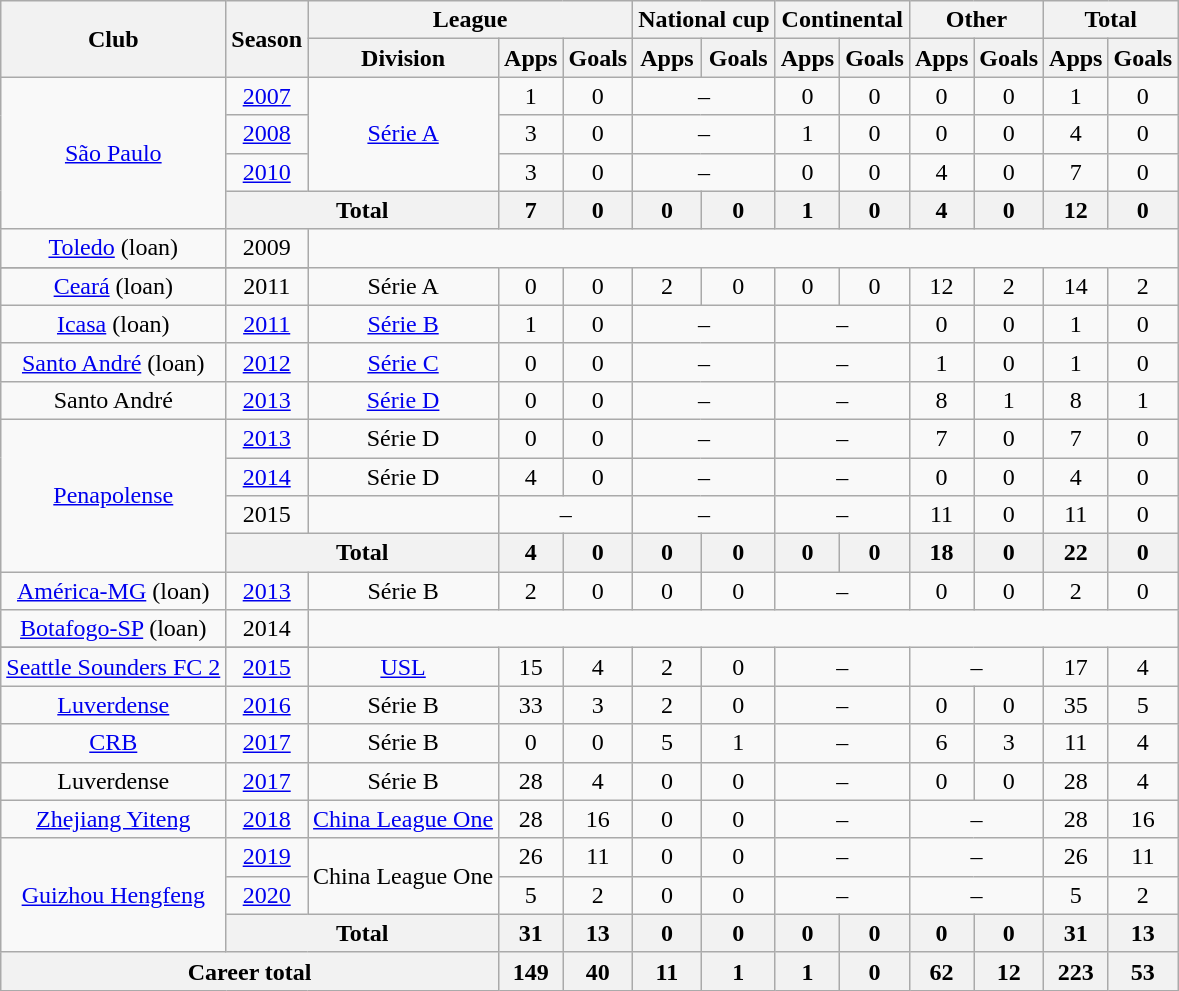<table class="wikitable" style="text-align: center">
<tr>
<th rowspan="2">Club</th>
<th rowspan="2">Season</th>
<th colspan="3">League</th>
<th colspan="2">National cup</th>
<th colspan="2">Continental</th>
<th colspan="2">Other</th>
<th colspan="2">Total</th>
</tr>
<tr>
<th>Division</th>
<th>Apps</th>
<th>Goals</th>
<th>Apps</th>
<th>Goals</th>
<th>Apps</th>
<th>Goals</th>
<th>Apps</th>
<th>Goals</th>
<th>Apps</th>
<th>Goals</th>
</tr>
<tr>
<td rowspan="4"><a href='#'>São Paulo</a></td>
<td><a href='#'>2007</a></td>
<td rowspan="3"><a href='#'>Série A</a></td>
<td>1</td>
<td>0</td>
<td colspan="2">–</td>
<td>0</td>
<td>0</td>
<td>0</td>
<td>0</td>
<td>1</td>
<td>0</td>
</tr>
<tr>
<td><a href='#'>2008</a></td>
<td>3</td>
<td>0</td>
<td colspan="2">–</td>
<td>1</td>
<td>0</td>
<td>0</td>
<td>0</td>
<td>4</td>
<td>0</td>
</tr>
<tr>
<td><a href='#'>2010</a></td>
<td>3</td>
<td>0</td>
<td colspan="2">–</td>
<td>0</td>
<td>0</td>
<td>4</td>
<td>0</td>
<td>7</td>
<td>0</td>
</tr>
<tr>
<th colspan="2">Total</th>
<th>7</th>
<th>0</th>
<th>0</th>
<th>0</th>
<th>1</th>
<th>0</th>
<th>4</th>
<th>0</th>
<th>12</th>
<th>0</th>
</tr>
<tr>
<td><a href='#'>Toledo</a> (loan)</td>
<td>2009</td>
</tr>
<tr ||colspan="2"|–||colspan="2"|–||colspan="2"|–||11>
</tr>
<tr>
<td><a href='#'>Ceará</a> (loan)</td>
<td>2011</td>
<td>Série A</td>
<td>0</td>
<td>0</td>
<td>2</td>
<td>0</td>
<td>0</td>
<td>0</td>
<td>12</td>
<td>2</td>
<td>14</td>
<td>2</td>
</tr>
<tr>
<td><a href='#'>Icasa</a> (loan)</td>
<td><a href='#'>2011</a></td>
<td><a href='#'>Série B</a></td>
<td>1</td>
<td>0</td>
<td colspan="2">–</td>
<td colspan="2">–</td>
<td>0</td>
<td>0</td>
<td>1</td>
<td>0</td>
</tr>
<tr>
<td><a href='#'>Santo André</a> (loan)</td>
<td><a href='#'>2012</a></td>
<td><a href='#'>Série C</a></td>
<td>0</td>
<td>0</td>
<td colspan="2">–</td>
<td colspan="2">–</td>
<td>1</td>
<td>0</td>
<td>1</td>
<td>0</td>
</tr>
<tr>
<td>Santo André</td>
<td><a href='#'>2013</a></td>
<td><a href='#'>Série D</a></td>
<td>0</td>
<td>0</td>
<td colspan="2">–</td>
<td colspan="2">–</td>
<td>8</td>
<td>1</td>
<td>8</td>
<td>1</td>
</tr>
<tr>
<td rowspan="4"><a href='#'>Penapolense</a></td>
<td><a href='#'>2013</a></td>
<td>Série D</td>
<td>0</td>
<td>0</td>
<td colspan="2">–</td>
<td colspan="2">–</td>
<td>7</td>
<td>0</td>
<td>7</td>
<td>0</td>
</tr>
<tr>
<td><a href='#'>2014</a></td>
<td>Série D</td>
<td>4</td>
<td>0</td>
<td colspan="2">–</td>
<td colspan="2">–</td>
<td>0</td>
<td>0</td>
<td>4</td>
<td>0</td>
</tr>
<tr>
<td>2015</td>
<td></td>
<td colspan="2">–</td>
<td colspan="2">–</td>
<td colspan="2">–</td>
<td>11</td>
<td>0</td>
<td>11</td>
<td>0</td>
</tr>
<tr>
<th colspan="2">Total</th>
<th>4</th>
<th>0</th>
<th>0</th>
<th>0</th>
<th>0</th>
<th>0</th>
<th>18</th>
<th>0</th>
<th>22</th>
<th>0</th>
</tr>
<tr>
<td><a href='#'>América-MG</a> (loan)</td>
<td><a href='#'>2013</a></td>
<td>Série B</td>
<td>2</td>
<td>0</td>
<td>0</td>
<td>0</td>
<td colspan="2">–</td>
<td>0</td>
<td>0</td>
<td>2</td>
<td>0</td>
</tr>
<tr>
<td><a href='#'>Botafogo-SP</a> (loan)</td>
<td>2014</td>
</tr>
<tr ||colspan="2"|–||colspan="2"|–||colspan="2"|–||2>
</tr>
<tr>
<td><a href='#'>Seattle Sounders FC 2</a></td>
<td><a href='#'>2015</a></td>
<td><a href='#'>USL</a></td>
<td>15</td>
<td>4</td>
<td>2</td>
<td>0</td>
<td colspan="2">–</td>
<td colspan="2">–</td>
<td>17</td>
<td>4</td>
</tr>
<tr>
<td><a href='#'>Luverdense</a></td>
<td><a href='#'>2016</a></td>
<td>Série B</td>
<td>33</td>
<td>3</td>
<td>2</td>
<td>0</td>
<td colspan="2">–</td>
<td>0</td>
<td>0</td>
<td>35</td>
<td>5</td>
</tr>
<tr>
<td><a href='#'>CRB</a></td>
<td><a href='#'>2017</a></td>
<td>Série B</td>
<td>0</td>
<td>0</td>
<td>5</td>
<td>1</td>
<td colspan="2">–</td>
<td>6</td>
<td>3</td>
<td>11</td>
<td>4</td>
</tr>
<tr>
<td>Luverdense</td>
<td><a href='#'>2017</a></td>
<td>Série B</td>
<td>28</td>
<td>4</td>
<td>0</td>
<td>0</td>
<td colspan="2">–</td>
<td>0</td>
<td>0</td>
<td>28</td>
<td>4</td>
</tr>
<tr>
<td><a href='#'>Zhejiang Yiteng</a></td>
<td><a href='#'>2018</a></td>
<td><a href='#'>China League One</a></td>
<td>28</td>
<td>16</td>
<td>0</td>
<td>0</td>
<td colspan="2">–</td>
<td colspan="2">–</td>
<td>28</td>
<td>16</td>
</tr>
<tr>
<td rowspan="3"><a href='#'>Guizhou Hengfeng</a></td>
<td><a href='#'>2019</a></td>
<td rowspan="2">China League One</td>
<td>26</td>
<td>11</td>
<td>0</td>
<td>0</td>
<td colspan="2">–</td>
<td colspan="2">–</td>
<td>26</td>
<td>11</td>
</tr>
<tr>
<td><a href='#'>2020</a></td>
<td>5</td>
<td>2</td>
<td>0</td>
<td>0</td>
<td colspan="2">–</td>
<td colspan="2">–</td>
<td>5</td>
<td>2</td>
</tr>
<tr>
<th colspan="2">Total</th>
<th>31</th>
<th>13</th>
<th>0</th>
<th>0</th>
<th>0</th>
<th>0</th>
<th>0</th>
<th>0</th>
<th>31</th>
<th>13</th>
</tr>
<tr>
<th colspan="3">Career total</th>
<th>149</th>
<th>40</th>
<th>11</th>
<th>1</th>
<th>1</th>
<th>0</th>
<th>62</th>
<th>12</th>
<th>223</th>
<th>53</th>
</tr>
</table>
